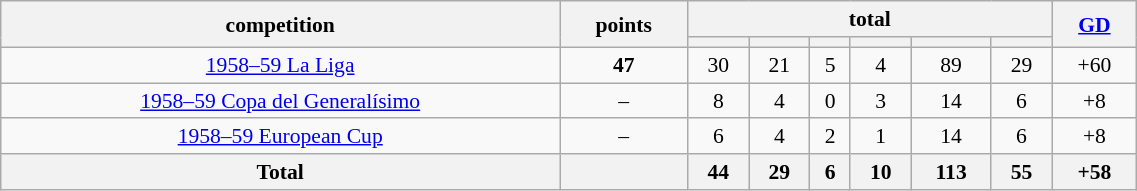<table class="wikitable" style="font-size:90%;width:60%;float:left;text-align:center;">
<tr>
<th rowspan="2">competition</th>
<th rowspan="2">points</th>
<th colspan="6">total</th>
<th rowspan="2"><a href='#'>GD</a></th>
</tr>
<tr>
<th></th>
<th></th>
<th></th>
<th></th>
<th></th>
<th></th>
</tr>
<tr>
<td><a href='#'>1958–59 La Liga</a></td>
<td><strong>47</strong></td>
<td>30</td>
<td>21</td>
<td>5</td>
<td>4</td>
<td>89</td>
<td>29</td>
<td>+60</td>
</tr>
<tr>
<td><a href='#'>1958–59 Copa del Generalísimo</a></td>
<td>–</td>
<td>8</td>
<td>4</td>
<td>0</td>
<td>3</td>
<td>14</td>
<td>6</td>
<td>+8</td>
</tr>
<tr>
<td><a href='#'>1958–59 European Cup</a></td>
<td>–</td>
<td>6</td>
<td>4</td>
<td>2</td>
<td>1</td>
<td>14</td>
<td>6</td>
<td>+8</td>
</tr>
<tr>
<th>Total</th>
<th></th>
<th>44</th>
<th>29</th>
<th>6</th>
<th>10</th>
<th>113</th>
<th>55</th>
<th>+58</th>
</tr>
</table>
